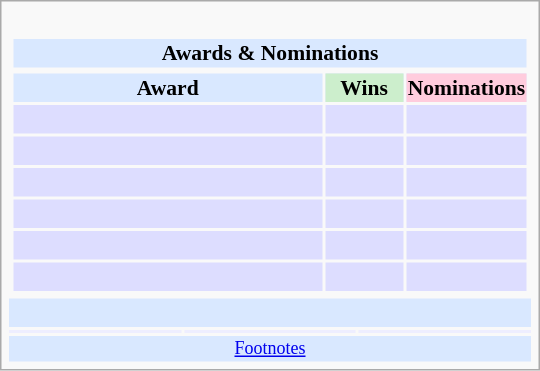<table class="infobox" style="width: 25em; text-align: left; font-size: 90%; vertical-align: middle;">
<tr>
<td colspan=3><br><table class="collapsible uncollapsed" width=100%>
<tr>
<th colspan=3 style="background-color: #D9E8FF; text-align: center;">Awards & Nominations</th>
</tr>
<tr>
</tr>
<tr bgcolor=#D9E8FF>
<td style="text-align:center;"><strong>Award</strong></td>
<td style="text-align:center;background: #cceecc;text-size:0.9em" width=50><strong>Wins</strong></td>
<td style="text-align:center;background: #ffccdd;text-size:0.9em" width=50><strong>Nominations</strong></td>
</tr>
<tr bgcolor=#ddddff>
<td align="center"><br></td>
<td></td>
<td></td>
</tr>
<tr bgcolor=#ddddff>
<td align="center"><br></td>
<td></td>
<td></td>
</tr>
<tr bgcolor=#ddddff>
<td align="center"><br></td>
<td></td>
<td></td>
</tr>
<tr bgcolor=#ddddff>
<td align="center"><br></td>
<td></td>
<td></td>
</tr>
<tr bgcolor=#ddddff>
<td align="center"><br></td>
<td></td>
<td></td>
</tr>
<tr bgcolor=#ddddff>
<td align="center"><br></td>
<td></td>
<td></td>
</tr>
</table>
</td>
</tr>
<tr bgcolor=#D9E8FF>
<td align="center" colspan="3"><br></td>
</tr>
<tr bgcolor=#eeeeff>
<td></td>
<td></td>
<td></td>
</tr>
<tr bgcolor=#D9E8FF>
<td colspan="3" style="font-size: smaller; text-align:center;"><a href='#'>Footnotes</a></td>
</tr>
</table>
